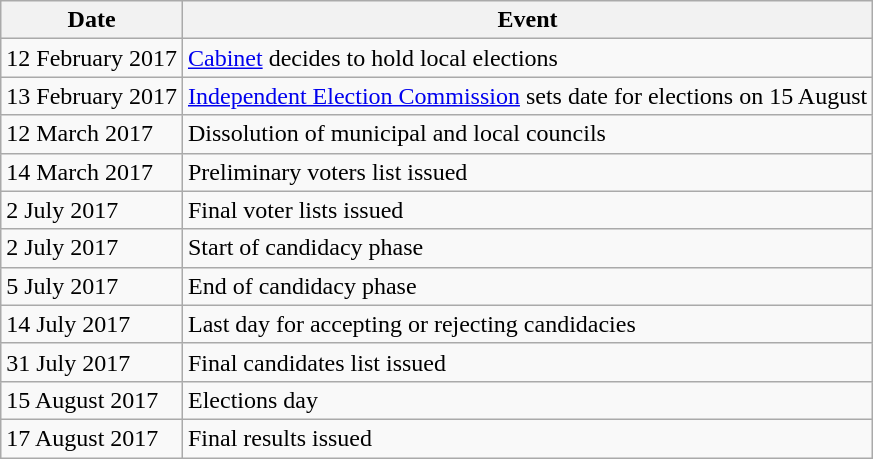<table class="wikitable">
<tr>
<th>Date</th>
<th>Event</th>
</tr>
<tr>
<td>12 February 2017</td>
<td><a href='#'>Cabinet</a> decides to hold local elections</td>
</tr>
<tr>
<td>13 February 2017</td>
<td><a href='#'>Independent Election Commission</a> sets date for elections on 15 August</td>
</tr>
<tr>
<td>12 March 2017</td>
<td>Dissolution of municipal and local councils</td>
</tr>
<tr>
<td>14 March 2017</td>
<td>Preliminary voters list issued</td>
</tr>
<tr>
<td>2 July 2017</td>
<td>Final voter lists issued</td>
</tr>
<tr>
<td>2 July 2017</td>
<td>Start of candidacy phase</td>
</tr>
<tr>
<td>5 July 2017</td>
<td>End of candidacy phase</td>
</tr>
<tr>
<td>14 July 2017</td>
<td>Last day for accepting or rejecting candidacies</td>
</tr>
<tr>
<td>31 July 2017</td>
<td>Final candidates list issued</td>
</tr>
<tr>
<td>15 August 2017</td>
<td>Elections day</td>
</tr>
<tr>
<td>17 August 2017</td>
<td>Final results issued</td>
</tr>
</table>
